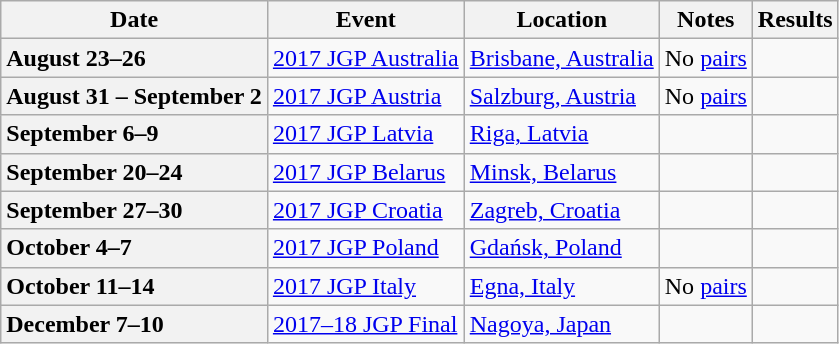<table class="wikitable unsortable" style="text-align:left">
<tr>
<th scope="col">Date</th>
<th scope="col">Event</th>
<th scope="col">Location</th>
<th scope="col">Notes</th>
<th scope="col">Results</th>
</tr>
<tr>
<th scope="row" style="text-align:left">August 23–26</th>
<td> <a href='#'>2017 JGP Australia</a></td>
<td><a href='#'>Brisbane, Australia</a></td>
<td>No <a href='#'>pairs</a></td>
<td></td>
</tr>
<tr>
<th scope="row" style="text-align:left">August 31 – September 2</th>
<td> <a href='#'>2017 JGP Austria</a></td>
<td><a href='#'>Salzburg, Austria</a></td>
<td>No <a href='#'>pairs</a></td>
<td></td>
</tr>
<tr>
<th scope="row" style="text-align:left">September 6–9</th>
<td> <a href='#'>2017 JGP Latvia</a></td>
<td><a href='#'>Riga, Latvia</a></td>
<td></td>
<td></td>
</tr>
<tr>
<th scope="row" style="text-align:left">September 20–24</th>
<td> <a href='#'>2017 JGP Belarus</a></td>
<td><a href='#'>Minsk, Belarus</a></td>
<td></td>
<td></td>
</tr>
<tr>
<th scope="row" style="text-align:left">September 27–30</th>
<td> <a href='#'>2017 JGP Croatia</a></td>
<td><a href='#'>Zagreb, Croatia</a></td>
<td></td>
<td></td>
</tr>
<tr>
<th scope="row" style="text-align:left">October 4–7</th>
<td> <a href='#'>2017 JGP Poland</a></td>
<td><a href='#'>Gdańsk, Poland</a></td>
<td></td>
<td></td>
</tr>
<tr>
<th scope="row" style="text-align:left">October 11–14</th>
<td> <a href='#'>2017 JGP Italy</a></td>
<td><a href='#'>Egna, Italy</a></td>
<td>No <a href='#'>pairs</a></td>
<td></td>
</tr>
<tr>
<th scope="row" style="text-align:left">December 7–10</th>
<td> <a href='#'>2017–18 JGP Final</a></td>
<td><a href='#'>Nagoya, Japan</a></td>
<td></td>
<td></td>
</tr>
</table>
